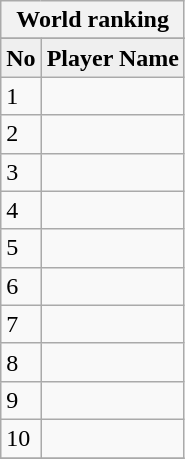<table class="wikitable">
<tr>
<th colspan="5">World ranking</th>
</tr>
<tr>
</tr>
<tr bgcolor="#efefef">
<td align="center"><strong>No</strong></td>
<td align="center"><strong>Player Name</strong></td>
</tr>
<tr>
<td>1</td>
<td></td>
</tr>
<tr>
<td>2</td>
<td></td>
</tr>
<tr>
<td>3</td>
<td></td>
</tr>
<tr>
<td>4</td>
<td></td>
</tr>
<tr>
<td>5</td>
<td></td>
</tr>
<tr>
<td>6</td>
<td></td>
</tr>
<tr>
<td>7</td>
<td></td>
</tr>
<tr>
<td>8</td>
<td></td>
</tr>
<tr>
<td>9</td>
<td></td>
</tr>
<tr>
<td>10</td>
<td></td>
</tr>
<tr>
</tr>
</table>
